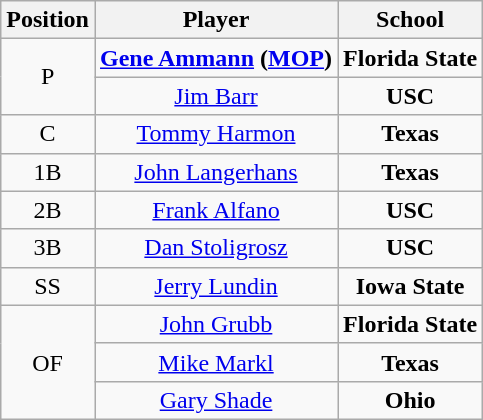<table class="wikitable" style=text-align:center>
<tr>
<th>Position</th>
<th>Player</th>
<th>School</th>
</tr>
<tr>
<td rowspan=2>P</td>
<td><strong><a href='#'>Gene Ammann</a> (<a href='#'>MOP</a>)</strong></td>
<td style=><strong>Florida State</strong></td>
</tr>
<tr>
<td><a href='#'>Jim Barr</a></td>
<td style=><strong>USC</strong></td>
</tr>
<tr>
<td>C</td>
<td><a href='#'>Tommy Harmon</a></td>
<td style=><strong>Texas</strong></td>
</tr>
<tr>
<td>1B</td>
<td><a href='#'>John Langerhans</a></td>
<td style=><strong>Texas</strong></td>
</tr>
<tr>
<td>2B</td>
<td><a href='#'>Frank Alfano</a></td>
<td style=><strong>USC</strong></td>
</tr>
<tr>
<td>3B</td>
<td><a href='#'>Dan Stoligrosz</a></td>
<td style=><strong>USC</strong></td>
</tr>
<tr>
<td>SS</td>
<td><a href='#'>Jerry Lundin</a></td>
<td style=><strong>Iowa State</strong></td>
</tr>
<tr>
<td rowspan=3>OF</td>
<td><a href='#'>John Grubb</a></td>
<td style=><strong>Florida State</strong></td>
</tr>
<tr>
<td><a href='#'>Mike Markl</a></td>
<td style=><strong>Texas</strong></td>
</tr>
<tr>
<td><a href='#'>Gary Shade</a></td>
<td style=><strong>Ohio</strong></td>
</tr>
</table>
